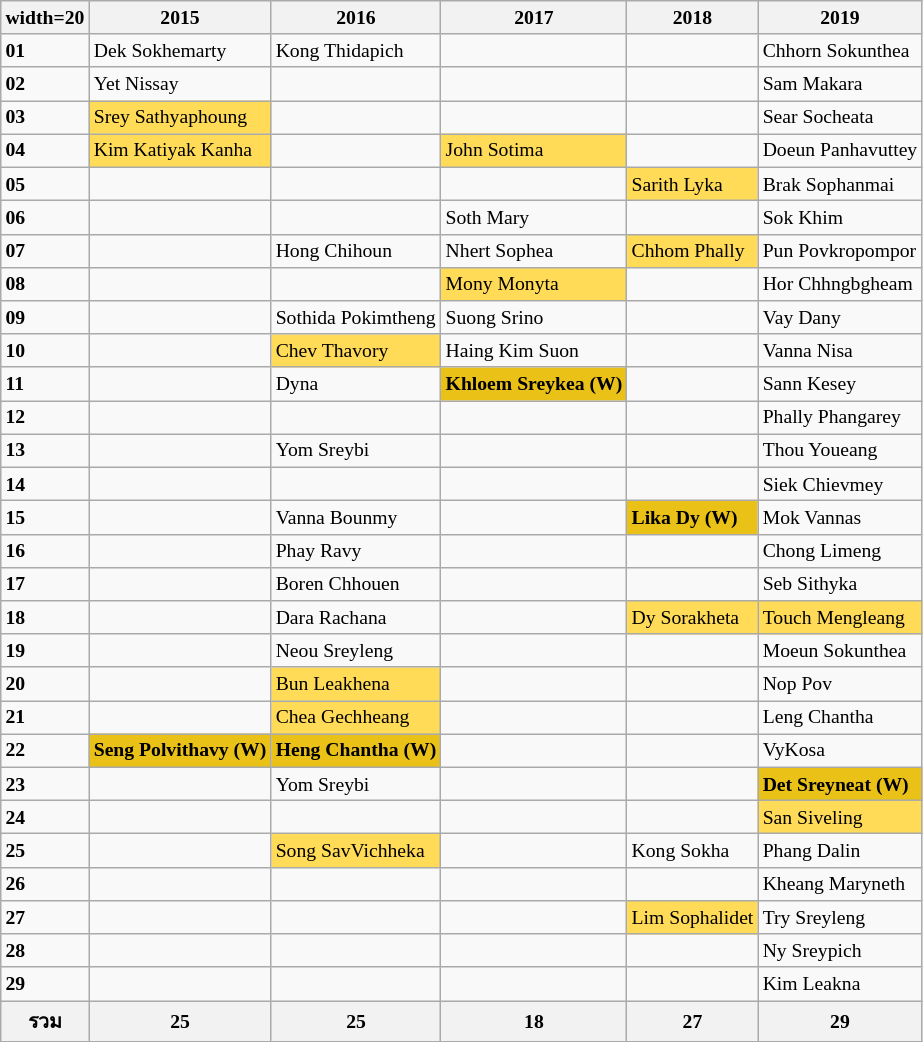<table class="wikitable" style="font-size: 82%";>
<tr>
<th>width=20 </th>
<th>2015</th>
<th>2016</th>
<th>2017</th>
<th>2018</th>
<th>2019</th>
</tr>
<tr>
<td><strong>01</strong></td>
<td>Dek Sokhemarty</td>
<td>Kong Thidapich</td>
<td></td>
<td></td>
<td>Chhorn Sokunthea</td>
</tr>
<tr>
<td><strong>02</strong></td>
<td>Yet Nissay</td>
<td></td>
<td></td>
<td></td>
<td>Sam Makara</td>
</tr>
<tr>
<td><strong>03</strong></td>
<td bgcolor="#FFDB58">Srey Sathyaphoung</td>
<td></td>
<td></td>
<td></td>
<td>Sear Socheata</td>
</tr>
<tr>
<td><strong>04</strong></td>
<td bgcolor="#FFDB58">Kim Katiyak Kanha</td>
<td></td>
<td bgcolor="#FFDB58">John Sotima</td>
<td></td>
<td>Doeun Panhavuttey</td>
</tr>
<tr>
<td><strong>05</strong></td>
<td></td>
<td></td>
<td></td>
<td bgcolor="#FFDB58">Sarith Lyka</td>
<td>Brak Sophanmai</td>
</tr>
<tr>
<td><strong>06</strong></td>
<td></td>
<td></td>
<td>Soth Mary</td>
<td></td>
<td>Sok Khim</td>
</tr>
<tr>
<td><strong>07</strong></td>
<td></td>
<td>Hong Chihoun</td>
<td>Nhert Sophea</td>
<td bgcolor="#FFDB58">Chhom Phally</td>
<td>Pun Povkropompor</td>
</tr>
<tr>
<td><strong>08</strong></td>
<td></td>
<td></td>
<td bgcolor="#FFDB58">Mony Monyta</td>
<td></td>
<td>Hor Chhngbgheam</td>
</tr>
<tr>
<td><strong>09</strong></td>
<td></td>
<td>Sothida Pokimtheng</td>
<td>Suong Srino</td>
<td></td>
<td>Vay Dany</td>
</tr>
<tr>
<td><strong>10</strong></td>
<td></td>
<td bgcolor="#FFDB58">Chev Thavory</td>
<td>Haing Kim Suon</td>
<td></td>
<td>Vanna Nisa</td>
</tr>
<tr>
<td><strong>11</strong></td>
<td></td>
<td>Dyna</td>
<td bgcolor="#EAC117"><strong>Khloem Sreykea (W)</strong></td>
<td></td>
<td>Sann Kesey</td>
</tr>
<tr>
<td><strong>12</strong></td>
<td></td>
<td></td>
<td></td>
<td></td>
<td>Phally Phangarey</td>
</tr>
<tr>
<td><strong>13</strong></td>
<td></td>
<td>Yom Sreybi</td>
<td></td>
<td></td>
<td>Thou Youeang</td>
</tr>
<tr>
<td><strong>14</strong></td>
<td></td>
<td></td>
<td></td>
<td></td>
<td>Siek Chievmey</td>
</tr>
<tr>
<td><strong>15</strong></td>
<td></td>
<td>Vanna Bounmy</td>
<td></td>
<td bgcolor="#EAC117"><strong>Lika Dy (W)</strong></td>
<td>Mok Vannas</td>
</tr>
<tr>
<td><strong>16</strong></td>
<td></td>
<td>Phay Ravy</td>
<td></td>
<td></td>
<td>Chong Limeng</td>
</tr>
<tr>
<td><strong>17</strong></td>
<td></td>
<td>Boren Chhouen</td>
<td></td>
<td></td>
<td>Seb Sithyka</td>
</tr>
<tr>
<td><strong>18</strong></td>
<td></td>
<td>Dara Rachana</td>
<td></td>
<td bgcolor="#FFDB58">Dy Sorakheta</td>
<td bgcolor="#FFDB58">Touch Mengleang</td>
</tr>
<tr>
<td><strong>19</strong></td>
<td></td>
<td>Neou Sreyleng</td>
<td></td>
<td></td>
<td>Moeun Sokunthea</td>
</tr>
<tr>
<td><strong>20</strong></td>
<td></td>
<td bgcolor="#FFDB58">Bun Leakhena</td>
<td></td>
<td></td>
<td>Nop Pov</td>
</tr>
<tr>
<td><strong>21</strong></td>
<td></td>
<td bgcolor="#FFDB58">Chea Gechheang</td>
<td></td>
<td></td>
<td>Leng Chantha</td>
</tr>
<tr>
<td><strong>22</strong></td>
<td bgcolor="#EAC117"><strong>Seng Polvithavy (W)</strong></td>
<td bgcolor="#EAC117"><strong>Heng Chantha (W)</strong></td>
<td></td>
<td></td>
<td>VyKosa</td>
</tr>
<tr>
<td><strong>23</strong></td>
<td></td>
<td>Yom Sreybi</td>
<td></td>
<td></td>
<td bgcolor="#EAC117"><strong>Det Sreyneat (W)</strong></td>
</tr>
<tr>
<td><strong>24</strong></td>
<td></td>
<td></td>
<td></td>
<td></td>
<td bgcolor="#FFDB58">San Siveling</td>
</tr>
<tr>
<td><strong>25</strong></td>
<td></td>
<td bgcolor="#FFDB58">Song SavVichheka</td>
<td></td>
<td>Kong Sokha</td>
<td>Phang Dalin</td>
</tr>
<tr>
<td><strong>26</strong></td>
<td></td>
<td></td>
<td></td>
<td></td>
<td>Kheang Maryneth</td>
</tr>
<tr>
<td><strong>27</strong></td>
<td></td>
<td></td>
<td></td>
<td bgcolor="#FFDB58">Lim Sophalidet</td>
<td>Try Sreyleng</td>
</tr>
<tr>
<td><strong>28</strong></td>
<td></td>
<td></td>
<td></td>
<td></td>
<td>Ny Sreypich</td>
</tr>
<tr>
<td><strong>29</strong></td>
<td></td>
<td></td>
<td></td>
<td></td>
<td>Kim Leakna</td>
</tr>
<tr>
<th>รวม</th>
<th>25</th>
<th>25</th>
<th>18</th>
<th>27</th>
<th>29</th>
</tr>
</table>
